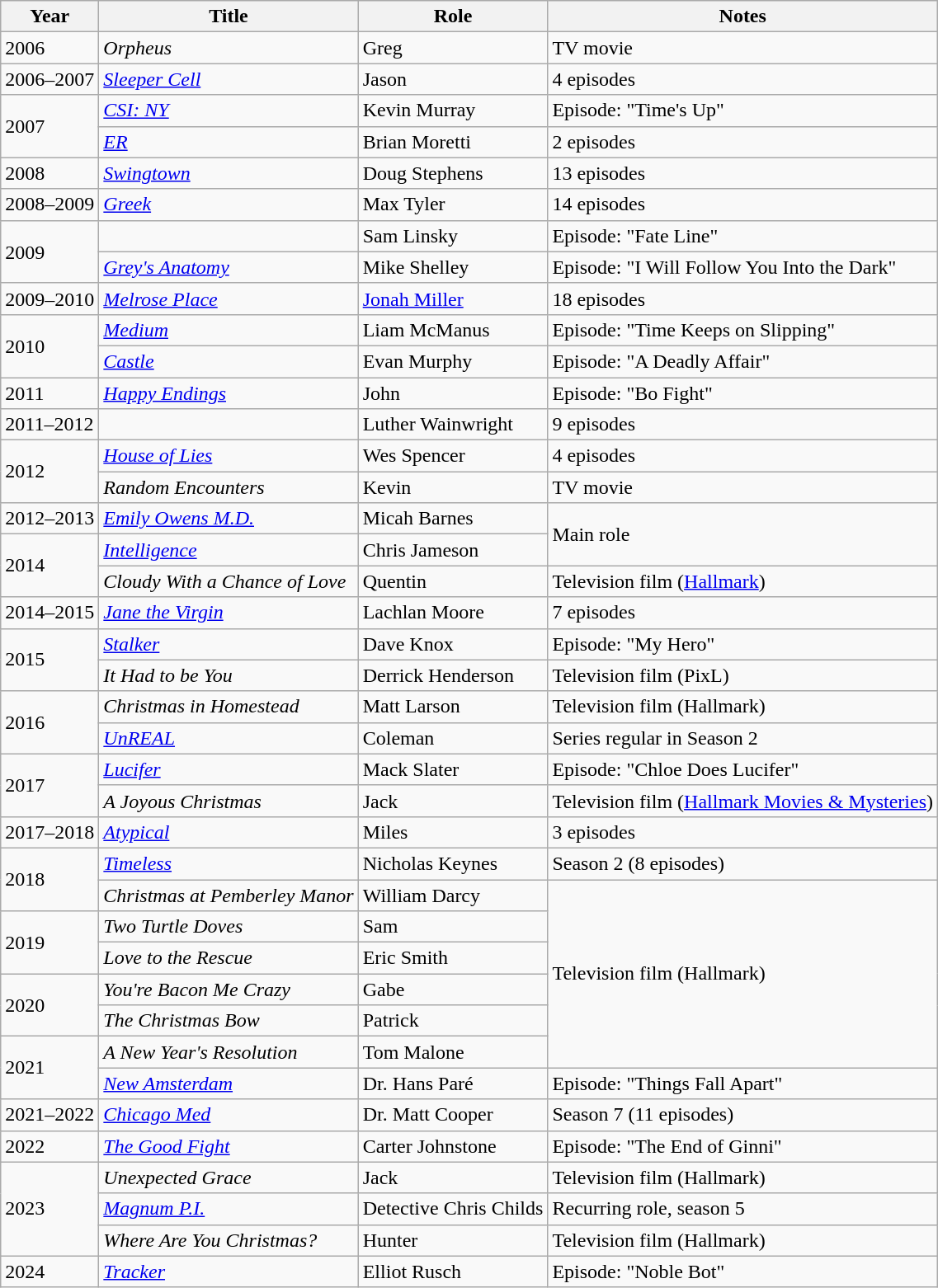<table class="wikitable sortable">
<tr>
<th>Year</th>
<th>Title</th>
<th>Role</th>
<th class="unsortable">Notes</th>
</tr>
<tr>
<td>2006</td>
<td><em>Orpheus</em></td>
<td>Greg</td>
<td>TV movie</td>
</tr>
<tr>
<td>2006–2007</td>
<td><em><a href='#'>Sleeper Cell</a></em></td>
<td>Jason</td>
<td>4 episodes</td>
</tr>
<tr>
<td rowspan=2>2007</td>
<td><em><a href='#'>CSI: NY</a></em></td>
<td>Kevin Murray</td>
<td>Episode: "Time's Up"</td>
</tr>
<tr>
<td><em><a href='#'>ER</a></em></td>
<td>Brian Moretti</td>
<td>2 episodes</td>
</tr>
<tr>
<td>2008</td>
<td><em><a href='#'>Swingtown</a></em></td>
<td>Doug Stephens</td>
<td>13 episodes</td>
</tr>
<tr>
<td>2008–2009</td>
<td><em><a href='#'>Greek</a></em></td>
<td>Max Tyler</td>
<td>14 episodes</td>
</tr>
<tr>
<td rowspan=2>2009</td>
<td><em></em></td>
<td>Sam Linsky</td>
<td>Episode: "Fate Line"</td>
</tr>
<tr>
<td><em><a href='#'>Grey's Anatomy</a></em></td>
<td>Mike Shelley</td>
<td>Episode: "I Will Follow You Into the Dark"</td>
</tr>
<tr>
<td>2009–2010</td>
<td><em><a href='#'>Melrose Place</a></em></td>
<td><a href='#'>Jonah Miller</a></td>
<td>18 episodes</td>
</tr>
<tr>
<td rowspan=2>2010</td>
<td><em><a href='#'>Medium</a></em></td>
<td>Liam McManus</td>
<td>Episode: "Time Keeps on Slipping"</td>
</tr>
<tr>
<td><em><a href='#'>Castle</a></em></td>
<td>Evan Murphy</td>
<td>Episode: "A Deadly Affair"</td>
</tr>
<tr>
<td>2011</td>
<td><em><a href='#'>Happy Endings</a></em></td>
<td>John</td>
<td>Episode: "Bo Fight"</td>
</tr>
<tr>
<td>2011–2012</td>
<td><em></em></td>
<td>Luther Wainwright</td>
<td>9 episodes</td>
</tr>
<tr>
<td rowspan=2>2012</td>
<td><em><a href='#'>House of Lies</a></em></td>
<td>Wes Spencer</td>
<td>4 episodes</td>
</tr>
<tr>
<td><em>Random Encounters</em></td>
<td>Kevin</td>
<td>TV movie</td>
</tr>
<tr>
<td>2012–2013</td>
<td><em><a href='#'>Emily Owens M.D.</a></em></td>
<td>Micah Barnes</td>
<td rowspan=2>Main role</td>
</tr>
<tr>
<td rowspan=2>2014</td>
<td><em><a href='#'>Intelligence</a></em></td>
<td>Chris Jameson</td>
</tr>
<tr>
<td><em>Cloudy With a Chance of Love</em></td>
<td>Quentin</td>
<td>Television film (<a href='#'>Hallmark</a>)</td>
</tr>
<tr>
<td>2014–2015</td>
<td><em><a href='#'>Jane the Virgin</a></em></td>
<td>Lachlan Moore</td>
<td>7 episodes</td>
</tr>
<tr>
<td rowspan=2>2015</td>
<td><em><a href='#'>Stalker</a></em></td>
<td>Dave Knox</td>
<td>Episode: "My Hero"</td>
</tr>
<tr>
<td><em>It Had to be You</em></td>
<td>Derrick Henderson</td>
<td>Television film (PixL)</td>
</tr>
<tr>
<td rowspan=2>2016</td>
<td><em>Christmas in Homestead</em></td>
<td>Matt Larson</td>
<td>Television film (Hallmark)</td>
</tr>
<tr>
<td><em><a href='#'>UnREAL</a></em></td>
<td>Coleman</td>
<td>Series regular in Season 2</td>
</tr>
<tr>
<td rowspan=2>2017</td>
<td><em><a href='#'>Lucifer</a></em></td>
<td>Mack Slater</td>
<td>Episode: "Chloe Does Lucifer"</td>
</tr>
<tr>
<td><em>A Joyous Christmas</em></td>
<td>Jack</td>
<td>Television film (<a href='#'>Hallmark Movies & Mysteries</a>)</td>
</tr>
<tr>
<td>2017–2018</td>
<td><em><a href='#'>Atypical</a></em></td>
<td>Miles</td>
<td>3 episodes</td>
</tr>
<tr>
<td rowspan=2>2018</td>
<td><em><a href='#'>Timeless</a></em></td>
<td>Nicholas Keynes</td>
<td>Season 2 (8 episodes)</td>
</tr>
<tr>
<td><em>Christmas at Pemberley Manor</em></td>
<td>William Darcy</td>
<td rowspan=6>Television film (Hallmark)</td>
</tr>
<tr>
<td rowspan=2>2019</td>
<td><em>Two Turtle Doves</em></td>
<td>Sam</td>
</tr>
<tr>
<td><em>Love to the Rescue</em></td>
<td>Eric Smith</td>
</tr>
<tr>
<td rowspan=2>2020</td>
<td><em>You're Bacon Me Crazy</em></td>
<td>Gabe</td>
</tr>
<tr>
<td><em>The Christmas Bow</em></td>
<td>Patrick</td>
</tr>
<tr>
<td rowspan=2>2021</td>
<td><em>A New Year's Resolution</em></td>
<td>Tom Malone</td>
</tr>
<tr>
<td><a href='#'><em>New Amsterdam</em></a></td>
<td>Dr. Hans Paré</td>
<td>Episode: "Things Fall Apart"</td>
</tr>
<tr>
<td>2021–2022</td>
<td><em><a href='#'>Chicago Med</a></em></td>
<td>Dr. Matt Cooper</td>
<td>Season 7 (11 episodes)</td>
</tr>
<tr>
<td>2022</td>
<td><em><a href='#'>The Good Fight</a></em></td>
<td>Carter Johnstone</td>
<td>Episode: "The End of Ginni"</td>
</tr>
<tr>
<td rowspan=3>2023</td>
<td><em>Unexpected Grace</em></td>
<td>Jack</td>
<td>Television film (Hallmark)</td>
</tr>
<tr>
<td><em><a href='#'>Magnum P.I.</a></em></td>
<td>Detective Chris Childs</td>
<td>Recurring role, season 5</td>
</tr>
<tr>
<td><em>Where Are You Christmas?</em></td>
<td>Hunter</td>
<td>Television film (Hallmark)</td>
</tr>
<tr>
<td>2024</td>
<td><em><a href='#'>Tracker</a></em></td>
<td>Elliot Rusch</td>
<td>Episode: "Noble Bot"</td>
</tr>
</table>
